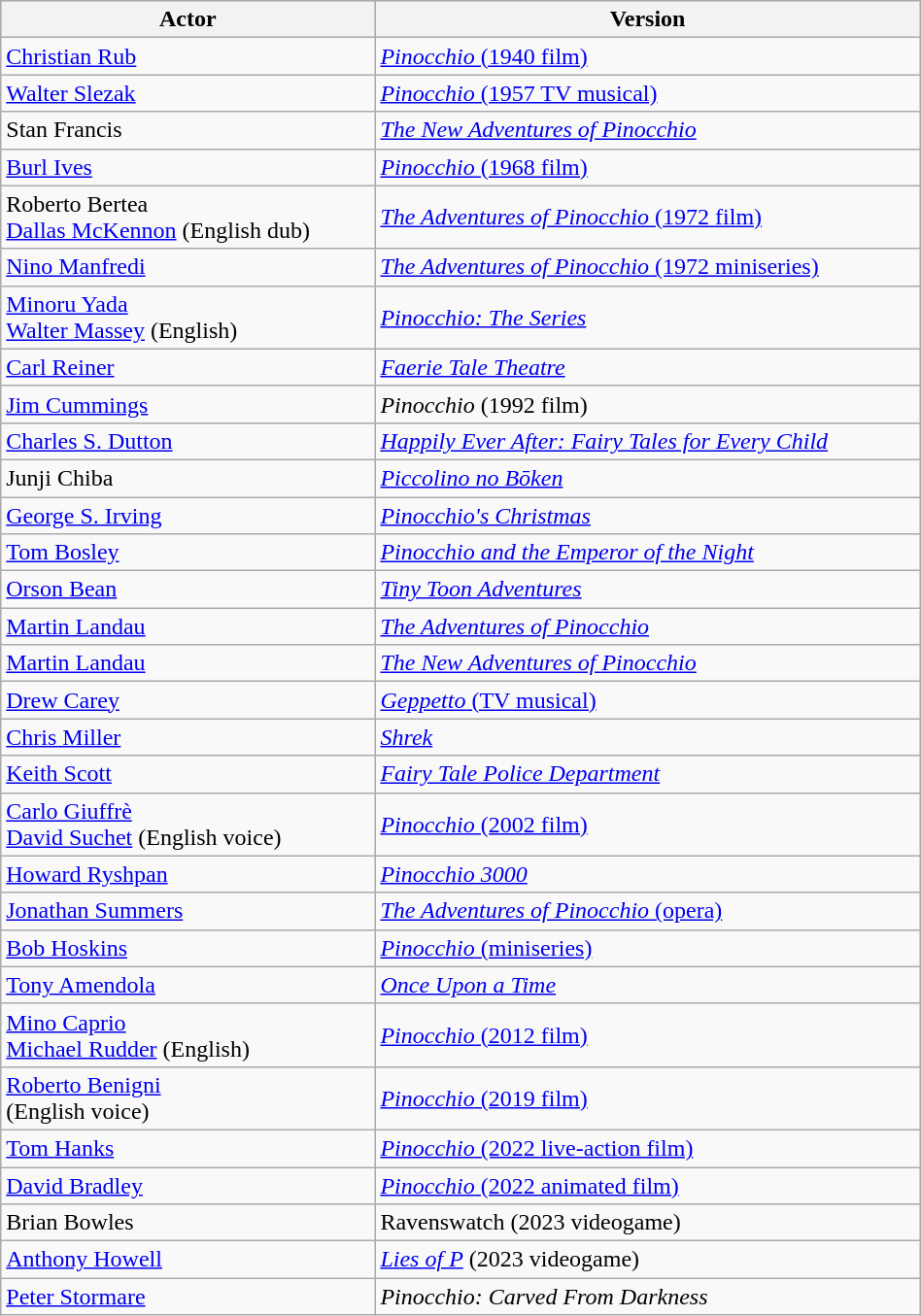<table class="wikitable" width="50%">
<tr bgcolor="#CCCCCC">
<th>Actor</th>
<th>Version</th>
</tr>
<tr>
<td><a href='#'>Christian Rub</a></td>
<td><a href='#'><em>Pinocchio</em> (1940 film)</a></td>
</tr>
<tr>
<td><a href='#'>Walter Slezak</a></td>
<td><a href='#'><em>Pinocchio</em> (1957 TV musical)</a></td>
</tr>
<tr>
<td>Stan Francis</td>
<td><em><a href='#'>The New Adventures of Pinocchio</a></em></td>
</tr>
<tr>
<td><a href='#'>Burl Ives</a></td>
<td><a href='#'><em>Pinocchio</em> (1968 film)</a></td>
</tr>
<tr>
<td>Roberto Bertea<br><a href='#'>Dallas McKennon</a> (English dub)</td>
<td><a href='#'><em>The Adventures of Pinocchio</em> (1972 film)</a></td>
</tr>
<tr>
<td><a href='#'>Nino Manfredi</a></td>
<td><a href='#'><em>The Adventures of Pinocchio</em> (1972 miniseries)</a></td>
</tr>
<tr>
<td><a href='#'>Minoru Yada</a><br><a href='#'>Walter Massey</a> (English)</td>
<td><em><a href='#'>Pinocchio: The Series</a></em></td>
</tr>
<tr>
<td><a href='#'>Carl Reiner</a></td>
<td><em><a href='#'>Faerie Tale Theatre</a></em></td>
</tr>
<tr>
<td><a href='#'>Jim Cummings</a></td>
<td><em>Pinocchio</em> (1992 film)</td>
</tr>
<tr>
<td><a href='#'>Charles S. Dutton</a></td>
<td><em><a href='#'>Happily Ever After: Fairy Tales for Every Child</a></em></td>
</tr>
<tr>
<td>Junji Chiba</td>
<td><em><a href='#'>Piccolino no Bōken</a></em></td>
</tr>
<tr>
<td><a href='#'>George S. Irving</a></td>
<td><em><a href='#'>Pinocchio's Christmas</a></em></td>
</tr>
<tr>
<td><a href='#'>Tom Bosley</a></td>
<td><em><a href='#'>Pinocchio and the Emperor of the Night</a></em></td>
</tr>
<tr>
<td><a href='#'>Orson Bean</a></td>
<td><em><a href='#'>Tiny Toon Adventures</a></em></td>
</tr>
<tr>
<td><a href='#'>Martin Landau</a></td>
<td><em><a href='#'>The Adventures of Pinocchio</a></em></td>
</tr>
<tr>
<td><a href='#'>Martin Landau</a></td>
<td><em><a href='#'>The New Adventures of Pinocchio</a></em></td>
</tr>
<tr>
<td><a href='#'>Drew Carey</a></td>
<td><a href='#'><em>Geppetto</em> (TV musical)</a></td>
</tr>
<tr>
<td><a href='#'>Chris Miller</a></td>
<td><em><a href='#'>Shrek</a></em></td>
</tr>
<tr>
<td><a href='#'>Keith Scott</a></td>
<td><em><a href='#'>Fairy Tale Police Department</a></em></td>
</tr>
<tr>
<td><a href='#'>Carlo Giuffrè</a><br><a href='#'>David Suchet</a> (English voice)</td>
<td><a href='#'><em>Pinocchio</em> (2002 film)</a></td>
</tr>
<tr>
<td><a href='#'>Howard Ryshpan</a></td>
<td><em><a href='#'>Pinocchio 3000</a></em></td>
</tr>
<tr>
<td><a href='#'>Jonathan Summers</a></td>
<td><a href='#'><em>The Adventures of Pinocchio</em> (opera)</a></td>
</tr>
<tr>
<td><a href='#'>Bob Hoskins</a></td>
<td><a href='#'><em>Pinocchio</em> (miniseries)</a></td>
</tr>
<tr>
<td><a href='#'>Tony Amendola</a></td>
<td><em><a href='#'>Once Upon a Time</a></em></td>
</tr>
<tr>
<td><a href='#'>Mino Caprio</a><br><a href='#'>Michael Rudder</a> (English)</td>
<td><a href='#'><em>Pinocchio</em> (2012 film)</a></td>
</tr>
<tr>
<td><a href='#'>Roberto Benigni</a><br> (English voice)</td>
<td><a href='#'><em>Pinocchio</em> (2019 film)</a></td>
</tr>
<tr>
<td><a href='#'>Tom Hanks</a></td>
<td><a href='#'><em>Pinocchio</em> (2022 live-action film)</a></td>
</tr>
<tr>
<td><a href='#'>David Bradley</a></td>
<td><a href='#'><em>Pinocchio</em> (2022 animated film)</a></td>
</tr>
<tr>
<td>Brian Bowles</td>
<td>Ravenswatch (2023 videogame)</td>
</tr>
<tr>
<td><a href='#'>Anthony Howell</a></td>
<td><em><a href='#'>Lies of P</a></em> (2023 videogame)</td>
</tr>
<tr>
<td><a href='#'>Peter Stormare</a></td>
<td><em>Pinocchio: Carved From Darkness</em></td>
</tr>
</table>
